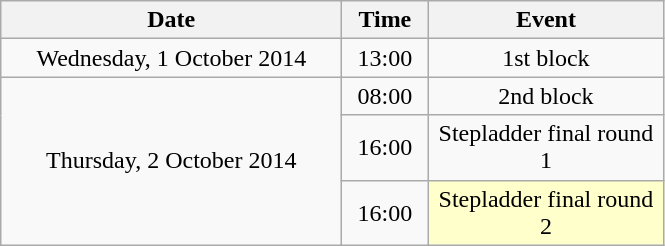<table class = "wikitable" style="text-align:center;">
<tr>
<th width=220>Date</th>
<th width=50>Time</th>
<th width=150>Event</th>
</tr>
<tr>
<td>Wednesday, 1 October 2014</td>
<td>13:00</td>
<td>1st block</td>
</tr>
<tr>
<td rowspan=3>Thursday, 2 October 2014</td>
<td>08:00</td>
<td>2nd block</td>
</tr>
<tr>
<td>16:00</td>
<td>Stepladder final round 1</td>
</tr>
<tr>
<td>16:00</td>
<td bgcolor=ffffcc>Stepladder final round 2</td>
</tr>
</table>
